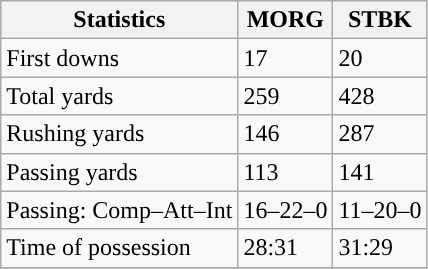<table class="wikitable" style="float: left;">
<tr>
<th>Statistics</th>
<th>MORG</th>
<th>STBK</th>
</tr>
<tr>
<td>First downs</td>
<td>17</td>
<td>20</td>
</tr>
<tr>
<td>Total yards</td>
<td>259</td>
<td>428</td>
</tr>
<tr>
<td>Rushing yards</td>
<td>146</td>
<td>287</td>
</tr>
<tr>
<td>Passing yards</td>
<td>113</td>
<td>141</td>
</tr>
<tr>
<td>Passing: Comp–Att–Int</td>
<td>16–22–0</td>
<td>11–20–0</td>
</tr>
<tr>
<td>Time of possession</td>
<td>28:31</td>
<td>31:29</td>
</tr>
<tr>
</tr>
</table>
